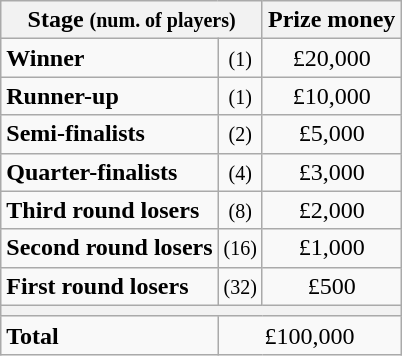<table class="wikitable">
<tr>
<th colspan=2>Stage <small>(num. of players)</small></th>
<th>Prize money</th>
</tr>
<tr>
<td><strong>Winner</strong></td>
<td align=center><small>(1)</small></td>
<td align=center>£20,000</td>
</tr>
<tr>
<td><strong>Runner-up</strong></td>
<td align=center><small>(1)</small></td>
<td align=center>£10,000</td>
</tr>
<tr>
<td><strong>Semi-finalists</strong></td>
<td align=center><small>(2)</small></td>
<td align=center>£5,000</td>
</tr>
<tr>
<td><strong>Quarter-finalists</strong></td>
<td align=center><small>(4)</small></td>
<td align=center>£3,000</td>
</tr>
<tr>
<td><strong>Third round losers</strong></td>
<td align=center><small>(8)</small></td>
<td align=center>£2,000</td>
</tr>
<tr>
<td><strong>Second round losers</strong></td>
<td align=center><small>(16)</small></td>
<td align=center>£1,000</td>
</tr>
<tr>
<td><strong>First round losers</strong></td>
<td align=center><small>(32)</small></td>
<td align=center>£500</td>
</tr>
<tr>
<th colspan=3></th>
</tr>
<tr>
<td><strong>Total</strong></td>
<td align=center colspan=2>£100,000</td>
</tr>
</table>
